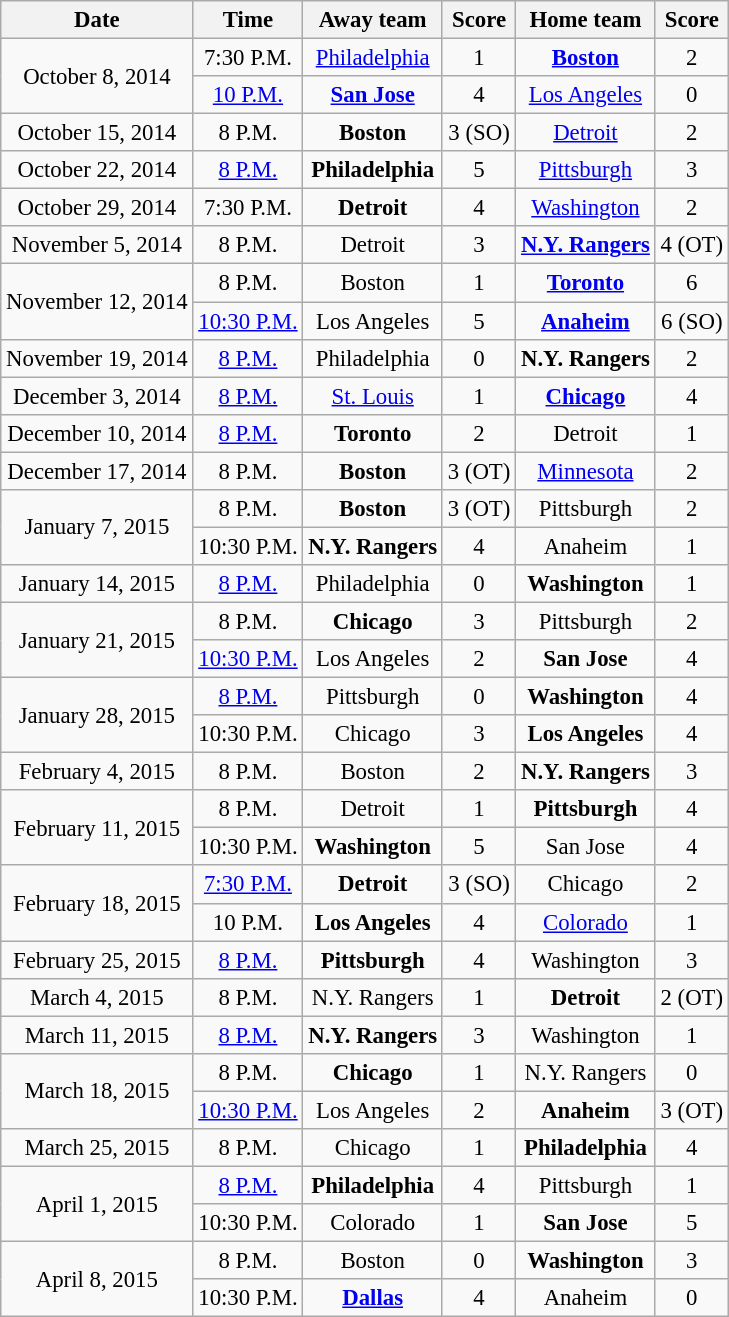<table class="wikitable sortable" style="font-size: 95%;text-align: center;">
<tr>
<th>Date</th>
<th>Time</th>
<th>Away team</th>
<th>Score</th>
<th>Home team</th>
<th>Score</th>
</tr>
<tr>
<td rowspan=2>October 8, 2014</td>
<td>7:30 P.M.</td>
<td><a href='#'>Philadelphia</a></td>
<td>1</td>
<td><strong><a href='#'>Boston</a></strong></td>
<td>2</td>
</tr>
<tr>
<td><a href='#'>10 P.M.</a></td>
<td><strong><a href='#'>San Jose</a></strong></td>
<td>4</td>
<td><a href='#'>Los Angeles</a></td>
<td>0</td>
</tr>
<tr>
<td>October 15, 2014</td>
<td>8 P.M.</td>
<td><strong>Boston</strong></td>
<td>3 (SO)</td>
<td><a href='#'>Detroit</a></td>
<td>2</td>
</tr>
<tr>
<td>October 22, 2014</td>
<td><a href='#'>8 P.M.</a></td>
<td><strong>Philadelphia</strong></td>
<td>5</td>
<td><a href='#'>Pittsburgh</a></td>
<td>3</td>
</tr>
<tr>
<td>October 29, 2014</td>
<td>7:30 P.M.</td>
<td><strong>Detroit</strong></td>
<td>4</td>
<td><a href='#'>Washington</a></td>
<td>2</td>
</tr>
<tr>
<td>November 5, 2014</td>
<td>8 P.M.</td>
<td>Detroit</td>
<td>3</td>
<td><strong><a href='#'>N.Y. Rangers</a></strong></td>
<td>4 (OT)</td>
</tr>
<tr>
<td rowspan=2>November 12, 2014</td>
<td>8 P.M.</td>
<td>Boston</td>
<td>1</td>
<td><strong><a href='#'>Toronto</a></strong></td>
<td>6</td>
</tr>
<tr>
<td><a href='#'>10:30 P.M.</a></td>
<td>Los Angeles</td>
<td>5</td>
<td><strong><a href='#'>Anaheim</a></strong></td>
<td>6 (SO)</td>
</tr>
<tr>
<td>November 19, 2014</td>
<td><a href='#'>8 P.M.</a></td>
<td>Philadelphia</td>
<td>0</td>
<td><strong>N.Y. Rangers</strong></td>
<td>2</td>
</tr>
<tr>
<td>December 3, 2014</td>
<td><a href='#'>8 P.M.</a></td>
<td><a href='#'>St. Louis</a></td>
<td>1</td>
<td><strong><a href='#'>Chicago</a></strong></td>
<td>4</td>
</tr>
<tr>
<td>December 10, 2014</td>
<td><a href='#'>8 P.M.</a></td>
<td><strong>Toronto</strong></td>
<td>2</td>
<td>Detroit</td>
<td>1</td>
</tr>
<tr>
<td>December 17, 2014</td>
<td>8 P.M.</td>
<td><strong>Boston</strong></td>
<td>3 (OT)</td>
<td><a href='#'>Minnesota</a></td>
<td>2</td>
</tr>
<tr>
<td rowspan=2>January 7, 2015</td>
<td>8 P.M.</td>
<td><strong>Boston</strong></td>
<td>3 (OT)</td>
<td>Pittsburgh</td>
<td>2</td>
</tr>
<tr>
<td>10:30 P.M.</td>
<td><strong>N.Y. Rangers</strong></td>
<td>4</td>
<td>Anaheim</td>
<td>1</td>
</tr>
<tr>
<td>January 14, 2015</td>
<td><a href='#'>8 P.M.</a></td>
<td>Philadelphia</td>
<td>0</td>
<td><strong>Washington</strong></td>
<td>1</td>
</tr>
<tr>
<td rowspan=2>January 21, 2015</td>
<td>8 P.M.</td>
<td><strong>Chicago</strong></td>
<td>3</td>
<td>Pittsburgh</td>
<td>2</td>
</tr>
<tr>
<td><a href='#'>10:30 P.M.</a></td>
<td>Los Angeles</td>
<td>2</td>
<td><strong>San Jose</strong></td>
<td>4</td>
</tr>
<tr>
<td rowspan=2>January 28, 2015</td>
<td><a href='#'>8 P.M.</a></td>
<td>Pittsburgh</td>
<td>0</td>
<td><strong>Washington</strong></td>
<td>4</td>
</tr>
<tr>
<td>10:30 P.M.</td>
<td>Chicago</td>
<td>3</td>
<td><strong>Los Angeles</strong></td>
<td>4</td>
</tr>
<tr>
<td>February 4, 2015</td>
<td>8 P.M.</td>
<td>Boston</td>
<td>2</td>
<td><strong>N.Y. Rangers</strong></td>
<td>3</td>
</tr>
<tr>
<td rowspan=2>February 11, 2015</td>
<td>8 P.M.</td>
<td>Detroit</td>
<td>1</td>
<td><strong>Pittsburgh</strong></td>
<td>4</td>
</tr>
<tr>
<td>10:30 P.M.</td>
<td><strong>Washington</strong></td>
<td>5</td>
<td>San Jose</td>
<td>4</td>
</tr>
<tr>
<td rowspan=2>February 18, 2015</td>
<td><a href='#'>7:30 P.M.</a></td>
<td><strong>Detroit</strong></td>
<td>3 (SO)</td>
<td>Chicago</td>
<td>2</td>
</tr>
<tr>
<td>10 P.M.</td>
<td><strong>Los Angeles</strong></td>
<td>4</td>
<td><a href='#'>Colorado</a></td>
<td>1</td>
</tr>
<tr>
<td>February 25, 2015</td>
<td><a href='#'>8 P.M.</a></td>
<td><strong>Pittsburgh</strong></td>
<td>4</td>
<td>Washington</td>
<td>3</td>
</tr>
<tr>
<td>March 4, 2015</td>
<td>8 P.M.</td>
<td>N.Y. Rangers</td>
<td>1</td>
<td><strong>Detroit</strong></td>
<td>2 (OT)</td>
</tr>
<tr>
<td>March 11, 2015</td>
<td><a href='#'>8 P.M.</a></td>
<td><strong>N.Y. Rangers</strong></td>
<td>3</td>
<td>Washington</td>
<td>1</td>
</tr>
<tr>
<td rowspan=2>March 18, 2015</td>
<td>8 P.M.</td>
<td><strong>Chicago</strong></td>
<td>1</td>
<td>N.Y. Rangers</td>
<td>0</td>
</tr>
<tr>
<td><a href='#'>10:30 P.M.</a></td>
<td>Los Angeles</td>
<td>2</td>
<td><strong>Anaheim</strong></td>
<td>3 (OT)</td>
</tr>
<tr>
<td>March 25, 2015</td>
<td>8 P.M.</td>
<td>Chicago</td>
<td>1</td>
<td><strong>Philadelphia</strong></td>
<td>4</td>
</tr>
<tr>
<td rowspan=2>April 1, 2015</td>
<td><a href='#'>8 P.M.</a></td>
<td><strong>Philadelphia</strong></td>
<td>4</td>
<td>Pittsburgh</td>
<td>1</td>
</tr>
<tr>
<td>10:30 P.M.</td>
<td>Colorado</td>
<td>1</td>
<td><strong>San Jose</strong></td>
<td>5</td>
</tr>
<tr>
<td rowspan=2>April 8, 2015</td>
<td>8 P.M.</td>
<td>Boston</td>
<td>0</td>
<td><strong>Washington</strong></td>
<td>3</td>
</tr>
<tr>
<td>10:30 P.M.</td>
<td><strong><a href='#'>Dallas</a></strong></td>
<td>4</td>
<td>Anaheim</td>
<td>0</td>
</tr>
</table>
